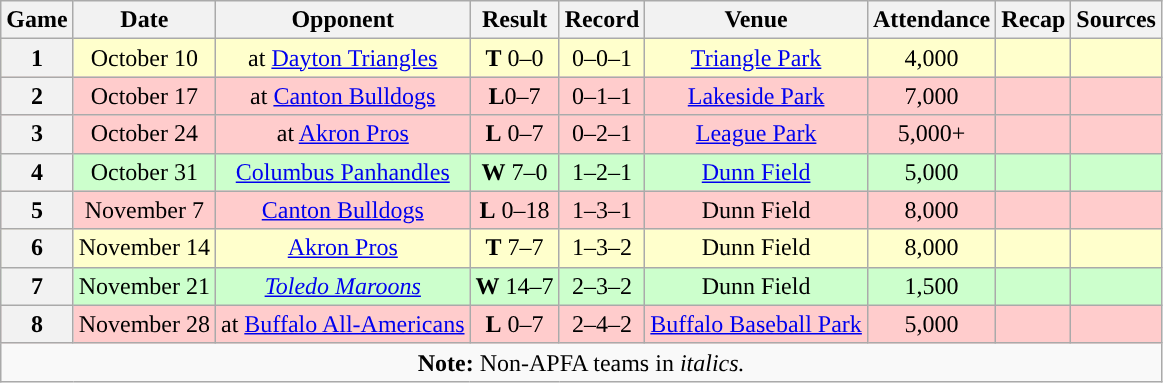<table class="wikitable" style="text-align:center">
<tr>
<th>Game</th>
<th>Date</th>
<th>Opponent</th>
<th>Result</th>
<th>Record</th>
<th>Venue</th>
<th>Attendance</th>
<th>Recap</th>
<th>Sources</th>
</tr>
<tr style="background:#ffc">
<th>1</th>
<td>October 10</td>
<td>at <a href='#'>Dayton Triangles</a></td>
<td><strong>T</strong> 0–0</td>
<td>0–0–1</td>
<td><a href='#'>Triangle Park</a></td>
<td>4,000</td>
<td></td>
<td></td>
</tr>
<tr style="background:#fcc">
<th>2</th>
<td>October 17</td>
<td>at <a href='#'>Canton Bulldogs</a></td>
<td><strong>L</strong>0–7</td>
<td>0–1–1</td>
<td><a href='#'>Lakeside Park</a></td>
<td>7,000</td>
<td></td>
<td></td>
</tr>
<tr style="background:#fcc">
<th>3</th>
<td>October 24</td>
<td>at <a href='#'>Akron Pros</a></td>
<td><strong>L</strong> 0–7</td>
<td>0–2–1</td>
<td><a href='#'>League Park</a></td>
<td>5,000+</td>
<td></td>
<td></td>
</tr>
<tr style="background:#cfc">
<th>4</th>
<td>October 31</td>
<td><a href='#'>Columbus Panhandles</a></td>
<td><strong>W</strong> 7–0</td>
<td>1–2–1</td>
<td><a href='#'>Dunn Field</a></td>
<td>5,000</td>
<td></td>
<td></td>
</tr>
<tr style="background:#fcc">
<th>5</th>
<td>November 7</td>
<td><a href='#'>Canton Bulldogs</a></td>
<td><strong>L</strong> 0–18</td>
<td>1–3–1</td>
<td>Dunn Field</td>
<td>8,000</td>
<td></td>
<td></td>
</tr>
<tr style="background:#ffc">
<th>6</th>
<td>November 14</td>
<td><a href='#'>Akron Pros</a></td>
<td><strong>T</strong> 7–7</td>
<td>1–3–2</td>
<td>Dunn Field</td>
<td>8,000</td>
<td></td>
<td></td>
</tr>
<tr style="background:#cfc">
<th>7</th>
<td>November 21</td>
<td><em><a href='#'>Toledo Maroons</a></em></td>
<td><strong>W</strong> 14–7</td>
<td>2–3–2</td>
<td>Dunn Field</td>
<td>1,500</td>
<td></td>
<td></td>
</tr>
<tr style="background:#fcc">
<th>8</th>
<td>November 28</td>
<td>at <a href='#'>Buffalo All-Americans</a></td>
<td><strong>L</strong> 0–7</td>
<td>2–4–2</td>
<td><a href='#'>Buffalo Baseball Park</a></td>
<td>5,000</td>
<td></td>
<td></td>
</tr>
<tr>
<td colspan="10"><strong>Note:</strong> Non-APFA teams in <em>italics.</em></td>
</tr>
</table>
